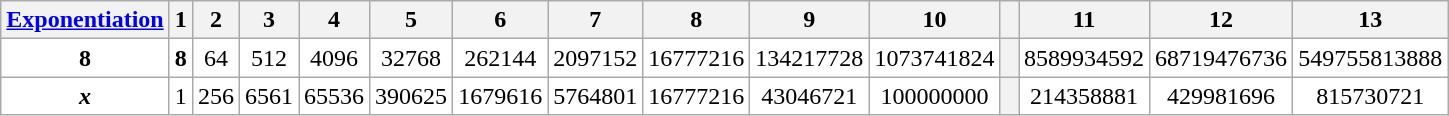<table class="wikitable" style="text-align: center; background: white">
<tr>
<th style="width:105px;"><a href='#'>Exponentiation</a></th>
<th>1</th>
<th>2</th>
<th>3</th>
<th>4</th>
<th>5</th>
<th>6</th>
<th>7</th>
<th>8</th>
<th>9</th>
<th>10</th>
<th style="width:5px;"></th>
<th>11</th>
<th>12</th>
<th>13</th>
</tr>
<tr>
<td><strong>8</strong></td>
<td><strong>8</strong></td>
<td>64</td>
<td>512</td>
<td>4096</td>
<td>32768</td>
<td>262144</td>
<td>2097152</td>
<td>16777216</td>
<td>134217728</td>
<td>1073741824</td>
<th></th>
<td>8589934592</td>
<td>68719476736</td>
<td>549755813888</td>
</tr>
<tr>
<td><strong><em>x<em><strong></td>
<td>1</td>
<td>256</td>
<td>6561</td>
<td>65536</td>
<td>390625</td>
<td>1679616</td>
<td>5764801</td>
<td>16777216</td>
<td>43046721</td>
<td>100000000</td>
<th></th>
<td>214358881</td>
<td>429981696</td>
<td>815730721</td>
</tr>
</table>
